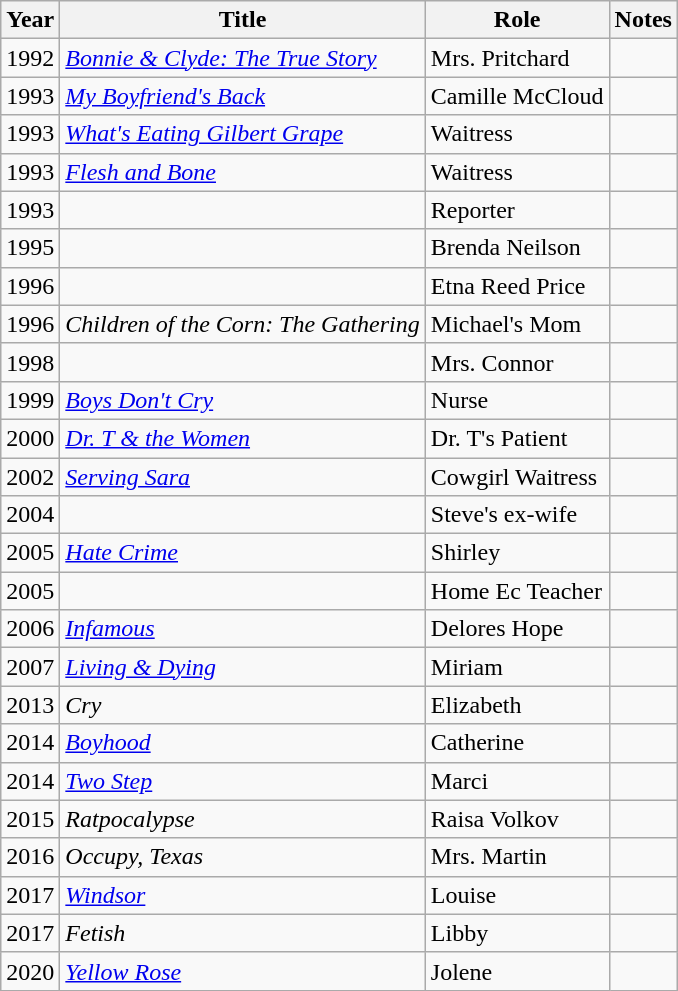<table class="wikitable sortable">
<tr>
<th>Year</th>
<th>Title</th>
<th>Role</th>
<th class="unsortable">Notes</th>
</tr>
<tr>
<td>1992</td>
<td><em><a href='#'>Bonnie & Clyde: The True Story</a></em></td>
<td>Mrs. Pritchard</td>
<td></td>
</tr>
<tr>
<td>1993</td>
<td><em><a href='#'>My Boyfriend's Back</a></em></td>
<td>Camille McCloud</td>
<td></td>
</tr>
<tr>
<td>1993</td>
<td><em><a href='#'>What's Eating Gilbert Grape</a></em></td>
<td>Waitress</td>
<td></td>
</tr>
<tr>
<td>1993</td>
<td><em><a href='#'>Flesh and Bone</a></em></td>
<td>Waitress</td>
<td></td>
</tr>
<tr>
<td>1993</td>
<td><em></em></td>
<td>Reporter</td>
<td></td>
</tr>
<tr>
<td>1995</td>
<td><em></em></td>
<td>Brenda Neilson</td>
<td></td>
</tr>
<tr>
<td>1996</td>
<td><em></em></td>
<td>Etna Reed Price</td>
<td></td>
</tr>
<tr>
<td>1996</td>
<td><em>Children of the Corn: The Gathering</em></td>
<td>Michael's Mom</td>
<td></td>
</tr>
<tr>
<td>1998</td>
<td><em></em></td>
<td>Mrs. Connor</td>
<td></td>
</tr>
<tr>
<td>1999</td>
<td><em><a href='#'>Boys Don't Cry</a></em></td>
<td>Nurse</td>
<td></td>
</tr>
<tr>
<td>2000</td>
<td><em><a href='#'>Dr. T & the Women</a></em></td>
<td>Dr. T's Patient</td>
<td></td>
</tr>
<tr>
<td>2002</td>
<td><em><a href='#'>Serving Sara</a></em></td>
<td>Cowgirl Waitress</td>
<td></td>
</tr>
<tr>
<td>2004</td>
<td><em></em></td>
<td>Steve's ex-wife</td>
<td></td>
</tr>
<tr>
<td>2005</td>
<td><em><a href='#'>Hate Crime</a></em></td>
<td>Shirley</td>
<td></td>
</tr>
<tr>
<td>2005</td>
<td><em></em></td>
<td>Home Ec Teacher</td>
<td></td>
</tr>
<tr>
<td>2006</td>
<td><em><a href='#'>Infamous</a></em></td>
<td>Delores Hope</td>
<td></td>
</tr>
<tr>
<td>2007</td>
<td><em><a href='#'>Living & Dying</a></em></td>
<td>Miriam</td>
<td></td>
</tr>
<tr>
<td>2013</td>
<td><em>Cry</em></td>
<td>Elizabeth</td>
<td></td>
</tr>
<tr>
<td>2014</td>
<td><em><a href='#'>Boyhood</a></em></td>
<td>Catherine</td>
<td></td>
</tr>
<tr>
<td>2014</td>
<td><em><a href='#'>Two Step</a></em></td>
<td>Marci</td>
<td></td>
</tr>
<tr>
<td>2015</td>
<td><em>Ratpocalypse</em></td>
<td>Raisa Volkov</td>
<td></td>
</tr>
<tr>
<td>2016</td>
<td><em>Occupy, Texas</em></td>
<td>Mrs. Martin</td>
<td></td>
</tr>
<tr>
<td>2017</td>
<td><em><a href='#'>Windsor</a></em></td>
<td>Louise</td>
<td></td>
</tr>
<tr>
<td>2017</td>
<td><em>Fetish</em></td>
<td>Libby</td>
<td></td>
</tr>
<tr>
<td>2020</td>
<td><em><a href='#'>Yellow Rose</a></em></td>
<td>Jolene</td>
<td></td>
</tr>
</table>
